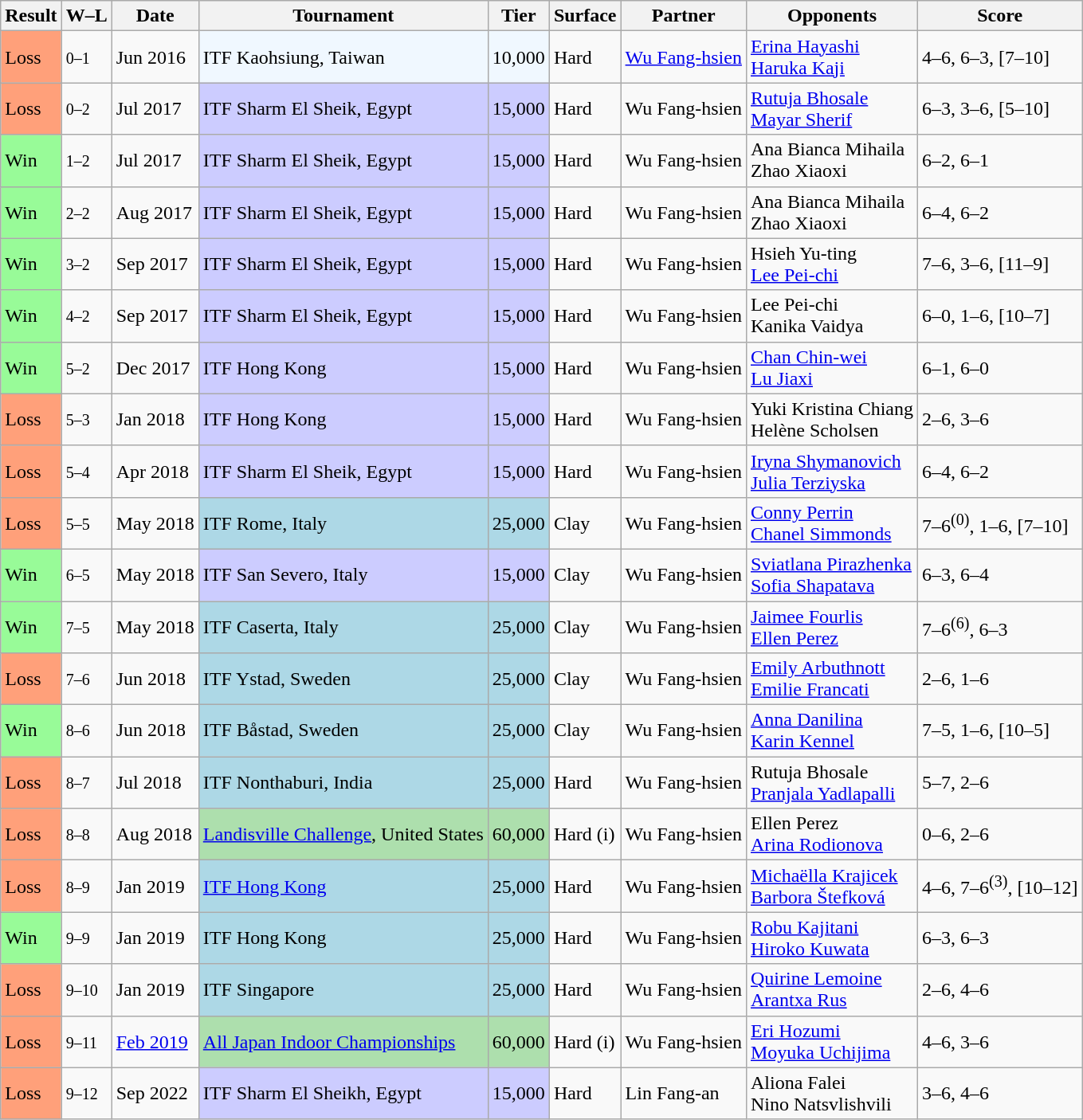<table class="sortable wikitable">
<tr>
<th>Result</th>
<th class="unsortable">W–L</th>
<th>Date</th>
<th>Tournament</th>
<th>Tier</th>
<th>Surface</th>
<th>Partner</th>
<th>Opponents</th>
<th class="unsortable">Score</th>
</tr>
<tr>
<td bgcolor="FFA07A">Loss</td>
<td><small>0–1</small></td>
<td>Jun 2016</td>
<td style="background:#f0f8ff;">ITF Kaohsiung, Taiwan</td>
<td style="background:#f0f8ff;">10,000</td>
<td>Hard</td>
<td> <a href='#'>Wu Fang-hsien</a></td>
<td> <a href='#'>Erina Hayashi</a> <br>  <a href='#'>Haruka Kaji</a></td>
<td>4–6, 6–3, [7–10]</td>
</tr>
<tr>
<td bgcolor="FFA07A">Loss</td>
<td><small>0–2</small></td>
<td>Jul 2017</td>
<td style="background:#ccccff;">ITF Sharm El Sheik, Egypt</td>
<td style="background:#ccccff;">15,000</td>
<td>Hard</td>
<td> Wu Fang-hsien</td>
<td> <a href='#'>Rutuja Bhosale</a> <br>  <a href='#'>Mayar Sherif</a></td>
<td>6–3, 3–6, [5–10]</td>
</tr>
<tr>
<td style="background:#98fb98;">Win</td>
<td><small>1–2</small></td>
<td>Jul 2017</td>
<td style="background:#ccccff;">ITF Sharm El Sheik, Egypt</td>
<td style="background:#ccccff;">15,000</td>
<td>Hard</td>
<td> Wu Fang-hsien</td>
<td> Ana Bianca Mihaila <br>  Zhao Xiaoxi</td>
<td>6–2, 6–1</td>
</tr>
<tr>
<td style="background:#98fb98;">Win</td>
<td><small>2–2</small></td>
<td>Aug 2017</td>
<td style="background:#ccccff;">ITF Sharm El Sheik, Egypt</td>
<td style="background:#ccccff;">15,000</td>
<td>Hard</td>
<td> Wu Fang-hsien</td>
<td> Ana Bianca Mihaila <br>  Zhao Xiaoxi</td>
<td>6–4, 6–2</td>
</tr>
<tr>
<td style="background:#98fb98;">Win</td>
<td><small>3–2</small></td>
<td>Sep 2017</td>
<td style="background:#ccccff;">ITF Sharm El Sheik, Egypt</td>
<td style="background:#ccccff;">15,000</td>
<td>Hard</td>
<td> Wu Fang-hsien</td>
<td> Hsieh Yu-ting <br>  <a href='#'>Lee Pei-chi</a></td>
<td>7–6, 3–6, [11–9]</td>
</tr>
<tr>
<td style="background:#98fb98;">Win</td>
<td><small>4–2</small></td>
<td>Sep 2017</td>
<td style="background:#ccccff;">ITF Sharm El Sheik, Egypt</td>
<td style="background:#ccccff;">15,000</td>
<td>Hard</td>
<td> Wu Fang-hsien</td>
<td> Lee Pei-chi <br>  Kanika Vaidya</td>
<td>6–0, 1–6, [10–7]</td>
</tr>
<tr>
<td style="background:#98fb98;">Win</td>
<td><small>5–2</small></td>
<td>Dec 2017</td>
<td style="background:#ccccff;">ITF Hong Kong</td>
<td style="background:#ccccff;">15,000</td>
<td>Hard</td>
<td> Wu Fang-hsien</td>
<td> <a href='#'>Chan Chin-wei</a> <br>  <a href='#'>Lu Jiaxi</a></td>
<td>6–1, 6–0</td>
</tr>
<tr>
<td bgcolor="FFA07A">Loss</td>
<td><small>5–3</small></td>
<td>Jan 2018</td>
<td style="background:#ccccff;">ITF Hong Kong</td>
<td style="background:#ccccff;">15,000</td>
<td>Hard</td>
<td> Wu Fang-hsien</td>
<td> Yuki Kristina Chiang <br>  Helène Scholsen</td>
<td>2–6, 3–6</td>
</tr>
<tr>
<td bgcolor="FFA07A">Loss</td>
<td><small>5–4</small></td>
<td>Apr 2018</td>
<td style="background:#ccccff;">ITF Sharm El Sheik, Egypt</td>
<td style="background:#ccccff;">15,000</td>
<td>Hard</td>
<td> Wu Fang-hsien</td>
<td> <a href='#'>Iryna Shymanovich</a> <br>  <a href='#'>Julia Terziyska</a></td>
<td>6–4, 6–2</td>
</tr>
<tr>
<td bgcolor="FFA07A">Loss</td>
<td><small>5–5</small></td>
<td>May 2018</td>
<td style="background:lightblue;">ITF Rome, Italy</td>
<td style="background:lightblue;">25,000</td>
<td>Clay</td>
<td> Wu Fang-hsien</td>
<td> <a href='#'>Conny Perrin</a> <br>  <a href='#'>Chanel Simmonds</a></td>
<td>7–6<sup>(0)</sup>, 1–6, [7–10]</td>
</tr>
<tr>
<td style="background:#98fb98;">Win</td>
<td><small>6–5</small></td>
<td>May 2018</td>
<td style="background:#ccccff;">ITF San Severo, Italy</td>
<td style="background:#ccccff;">15,000</td>
<td>Clay</td>
<td> Wu Fang-hsien</td>
<td> <a href='#'>Sviatlana Pirazhenka</a> <br>  <a href='#'>Sofia Shapatava</a></td>
<td>6–3, 6–4</td>
</tr>
<tr>
<td style="background:#98fb98;">Win</td>
<td><small>7–5</small></td>
<td>May 2018</td>
<td style="background:lightblue;">ITF Caserta, Italy</td>
<td style="background:lightblue;">25,000</td>
<td>Clay</td>
<td> Wu Fang-hsien</td>
<td> <a href='#'>Jaimee Fourlis</a> <br>  <a href='#'>Ellen Perez</a></td>
<td>7–6<sup>(6)</sup>, 6–3</td>
</tr>
<tr>
<td bgcolor="FFA07A">Loss</td>
<td><small>7–6</small></td>
<td>Jun 2018</td>
<td style="background:lightblue;">ITF Ystad, Sweden</td>
<td style="background:lightblue;">25,000</td>
<td>Clay</td>
<td> Wu Fang-hsien</td>
<td> <a href='#'>Emily Arbuthnott</a> <br>  <a href='#'>Emilie Francati</a></td>
<td>2–6, 1–6</td>
</tr>
<tr>
<td style="background:#98fb98;">Win</td>
<td><small>8–6</small></td>
<td>Jun 2018</td>
<td style="background:lightblue;">ITF Båstad, Sweden</td>
<td style="background:lightblue;">25,000</td>
<td>Clay</td>
<td> Wu Fang-hsien</td>
<td> <a href='#'>Anna Danilina</a> <br>  <a href='#'>Karin Kennel</a></td>
<td>7–5, 1–6, [10–5]</td>
</tr>
<tr>
<td bgcolor="FFA07A">Loss</td>
<td><small>8–7</small></td>
<td>Jul 2018</td>
<td style="background:lightblue;">ITF Nonthaburi, India</td>
<td style="background:lightblue;">25,000</td>
<td>Hard</td>
<td> Wu Fang-hsien</td>
<td> Rutuja Bhosale <br>  <a href='#'>Pranjala Yadlapalli</a></td>
<td>5–7, 2–6</td>
</tr>
<tr>
<td bgcolor="FFA07A">Loss</td>
<td><small>8–8</small></td>
<td>Aug 2018</td>
<td style="background:#addfad;"><a href='#'>Landisville Challenge</a>, United States</td>
<td style="background:#addfad;">60,000</td>
<td>Hard (i)</td>
<td> Wu Fang-hsien</td>
<td> Ellen Perez <br>  <a href='#'>Arina Rodionova</a></td>
<td>0–6, 2–6</td>
</tr>
<tr>
<td bgcolor="FFA07A">Loss</td>
<td><small>8–9</small></td>
<td>Jan 2019</td>
<td style="background:lightblue;"><a href='#'>ITF Hong Kong</a></td>
<td style="background:lightblue;">25,000</td>
<td>Hard</td>
<td> Wu Fang-hsien</td>
<td> <a href='#'>Michaëlla Krajicek</a> <br>  <a href='#'>Barbora Štefková</a></td>
<td>4–6, 7–6<sup>(3)</sup>, [10–12]</td>
</tr>
<tr>
<td style="background:#98fb98;">Win</td>
<td><small>9–9</small></td>
<td>Jan 2019</td>
<td style="background:lightblue;">ITF Hong Kong</td>
<td style="background:lightblue;">25,000</td>
<td>Hard</td>
<td> Wu Fang-hsien</td>
<td> <a href='#'>Robu Kajitani</a> <br>  <a href='#'>Hiroko Kuwata</a></td>
<td>6–3, 6–3</td>
</tr>
<tr>
<td bgcolor="FFA07A">Loss</td>
<td><small>9–10</small></td>
<td>Jan 2019</td>
<td style="background:lightblue;">ITF Singapore</td>
<td style="background:lightblue;">25,000</td>
<td>Hard</td>
<td> Wu Fang-hsien</td>
<td> <a href='#'>Quirine Lemoine</a> <br>  <a href='#'>Arantxa Rus</a></td>
<td>2–6, 4–6</td>
</tr>
<tr>
<td bgcolor="FFA07A">Loss</td>
<td><small>9–11</small></td>
<td><a href='#'>Feb 2019</a></td>
<td style="background:#addfad;"><a href='#'>All Japan Indoor Championships</a></td>
<td style="background:#addfad;">60,000</td>
<td>Hard (i)</td>
<td> Wu Fang-hsien</td>
<td> <a href='#'>Eri Hozumi</a> <br>  <a href='#'>Moyuka Uchijima</a></td>
<td>4–6, 3–6</td>
</tr>
<tr>
<td bgcolor="FFA07A">Loss</td>
<td><small>9–12</small></td>
<td>Sep 2022</td>
<td style="background:#ccccff;">ITF Sharm El Sheikh, Egypt</td>
<td style="background:#ccccff;">15,000</td>
<td>Hard</td>
<td> Lin Fang-an</td>
<td> Aliona Falei <br>  Nino Natsvlishvili</td>
<td>3–6, 4–6</td>
</tr>
</table>
